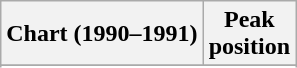<table class="wikitable sortable plainrowheaders">
<tr>
<th>Chart (1990–1991)</th>
<th>Peak<br>position</th>
</tr>
<tr>
</tr>
<tr>
</tr>
<tr>
</tr>
<tr>
</tr>
</table>
